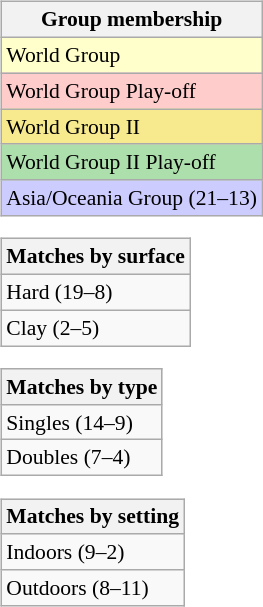<table>
<tr valign=top>
<td><br><table class=wikitable style=font-size:90%>
<tr>
<th>Group membership</th>
</tr>
<tr style="background:#ffffcc;">
<td>World Group</td>
</tr>
<tr style="background:#ffcccc;">
<td>World Group Play-off</td>
</tr>
<tr style="background:#F7E98E;">
<td>World Group II</td>
</tr>
<tr style="background:#ADDFAD;">
<td>World Group II Play-off</td>
</tr>
<tr style="background:#CCCCFF;">
<td>Asia/Oceania Group (21–13)</td>
</tr>
</table>
<table class=wikitable style=font-size:90%>
<tr>
<th>Matches by surface</th>
</tr>
<tr>
<td>Hard (19–8)</td>
</tr>
<tr>
<td>Clay (2–5)</td>
</tr>
</table>
<table class=wikitable style=font-size:90%>
<tr>
<th>Matches by type</th>
</tr>
<tr>
<td>Singles (14–9)</td>
</tr>
<tr>
<td>Doubles (7–4)</td>
</tr>
</table>
<table class=wikitable style=font-size:90%>
<tr>
<th>Matches by setting</th>
</tr>
<tr>
<td>Indoors (9–2)</td>
</tr>
<tr>
<td>Outdoors (8–11)</td>
</tr>
</table>
</td>
</tr>
</table>
